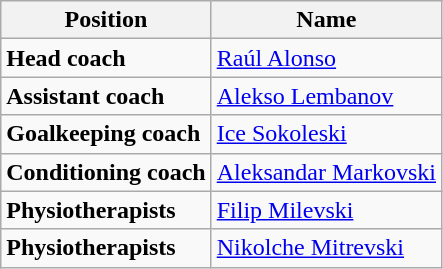<table class="wikitable">
<tr>
<th>Position</th>
<th>Name</th>
</tr>
<tr>
<td><strong>Head coach</strong></td>
<td> <a href='#'>Raúl Alonso</a></td>
</tr>
<tr>
<td><strong>Assistant coach</strong></td>
<td> <a href='#'>Alekso Lembanov</a></td>
</tr>
<tr>
<td><strong>Goalkeeping coach</strong></td>
<td> <a href='#'>Ice Sokoleski</a></td>
</tr>
<tr>
<td><strong>Conditioning coach</strong></td>
<td> <a href='#'>Aleksandar Markovski</a></td>
</tr>
<tr>
<td><strong>Physiotherapists</strong></td>
<td> <a href='#'>Filip Milevski</a></td>
</tr>
<tr>
<td><strong>Physiotherapists</strong></td>
<td> <a href='#'>Nikolche Mitrevski</a></td>
</tr>
</table>
